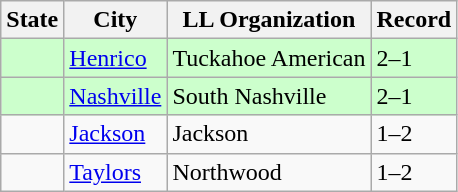<table class="wikitable">
<tr>
<th>State</th>
<th>City</th>
<th>LL Organization</th>
<th>Record</th>
</tr>
<tr bgcolor="ccffcc">
<td><strong></strong></td>
<td><a href='#'>Henrico</a></td>
<td>Tuckahoe American</td>
<td>2–1</td>
</tr>
<tr bgcolor="ccffcc">
<td><strong></strong></td>
<td><a href='#'>Nashville</a></td>
<td>South Nashville</td>
<td>2–1</td>
</tr>
<tr>
<td><strong></strong></td>
<td><a href='#'>Jackson</a></td>
<td>Jackson</td>
<td>1–2</td>
</tr>
<tr>
<td><strong></strong></td>
<td><a href='#'>Taylors</a></td>
<td>Northwood</td>
<td>1–2</td>
</tr>
</table>
